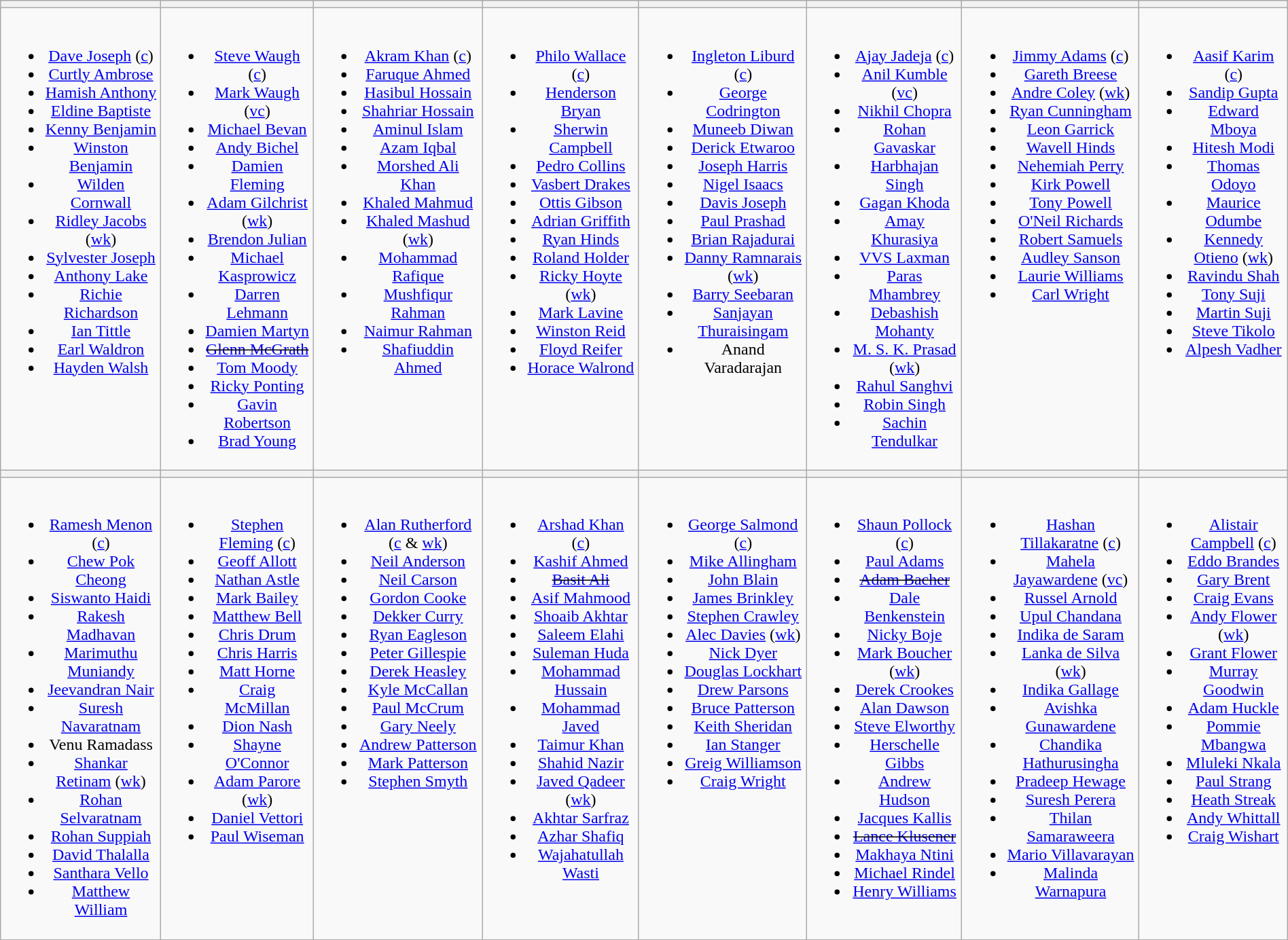<table class="wikitable" style="text-align:center; margin:auto">
<tr>
<th></th>
<th></th>
<th></th>
<th></th>
<th></th>
<th></th>
<th></th>
<th></th>
</tr>
<tr>
<td valign=top><br><ul><li><a href='#'>Dave Joseph</a> (<a href='#'>c</a>)</li><li><a href='#'>Curtly Ambrose</a></li><li><a href='#'>Hamish Anthony</a></li><li><a href='#'>Eldine Baptiste</a></li><li><a href='#'>Kenny Benjamin</a></li><li><a href='#'>Winston Benjamin</a></li><li><a href='#'>Wilden Cornwall</a></li><li><a href='#'>Ridley Jacobs</a> (<a href='#'>wk</a>)</li><li><a href='#'>Sylvester Joseph</a></li><li><a href='#'>Anthony Lake</a></li><li><a href='#'>Richie Richardson</a></li><li><a href='#'>Ian Tittle</a></li><li><a href='#'>Earl Waldron</a></li><li><a href='#'>Hayden Walsh</a></li></ul></td>
<td valign=top><br><ul><li><a href='#'>Steve Waugh</a> (<a href='#'>c</a>)</li><li><a href='#'>Mark Waugh</a> (<a href='#'>vc</a>)</li><li><a href='#'>Michael Bevan</a></li><li><a href='#'>Andy Bichel</a></li><li><a href='#'>Damien Fleming</a></li><li><a href='#'>Adam Gilchrist</a> (<a href='#'>wk</a>)</li><li><a href='#'>Brendon Julian</a></li><li><a href='#'>Michael Kasprowicz</a></li><li><a href='#'>Darren Lehmann</a></li><li><a href='#'>Damien Martyn</a></li><li><s><a href='#'>Glenn McGrath</a></s></li><li><a href='#'>Tom Moody</a></li><li><a href='#'>Ricky Ponting</a></li><li><a href='#'>Gavin Robertson</a></li><li><a href='#'>Brad Young</a></li></ul></td>
<td valign=top><br><ul><li><a href='#'>Akram Khan</a> (<a href='#'>c</a>)</li><li><a href='#'>Faruque Ahmed</a></li><li><a href='#'>Hasibul Hossain</a></li><li><a href='#'>Shahriar Hossain</a></li><li><a href='#'>Aminul Islam</a></li><li><a href='#'>Azam Iqbal</a></li><li><a href='#'>Morshed Ali Khan</a></li><li><a href='#'>Khaled Mahmud</a></li><li><a href='#'>Khaled Mashud</a> (<a href='#'>wk</a>)</li><li><a href='#'>Mohammad Rafique</a></li><li><a href='#'>Mushfiqur Rahman</a></li><li><a href='#'>Naimur Rahman</a></li><li><a href='#'>Shafiuddin Ahmed</a></li></ul></td>
<td valign=top><br><ul><li><a href='#'>Philo Wallace</a> (<a href='#'>c</a>)</li><li><a href='#'>Henderson Bryan</a></li><li><a href='#'>Sherwin Campbell</a></li><li><a href='#'>Pedro Collins</a></li><li><a href='#'>Vasbert Drakes</a></li><li><a href='#'>Ottis Gibson</a></li><li><a href='#'>Adrian Griffith</a></li><li><a href='#'>Ryan Hinds</a></li><li><a href='#'>Roland Holder</a></li><li><a href='#'>Ricky Hoyte</a> (<a href='#'>wk</a>)</li><li><a href='#'>Mark Lavine</a></li><li><a href='#'>Winston Reid</a></li><li><a href='#'>Floyd Reifer</a></li><li><a href='#'>Horace Walrond</a></li></ul></td>
<td valign=top><br><ul><li><a href='#'>Ingleton Liburd</a> (<a href='#'>c</a>)</li><li><a href='#'>George Codrington</a></li><li><a href='#'>Muneeb Diwan</a></li><li><a href='#'>Derick Etwaroo</a></li><li><a href='#'>Joseph Harris</a></li><li><a href='#'>Nigel Isaacs</a></li><li><a href='#'>Davis Joseph</a></li><li><a href='#'>Paul Prashad</a></li><li><a href='#'>Brian Rajadurai</a></li><li><a href='#'>Danny Ramnarais</a> (<a href='#'>wk</a>)</li><li><a href='#'>Barry Seebaran</a></li><li><a href='#'>Sanjayan Thuraisingam</a></li><li>Anand Varadarajan</li></ul></td>
<td valign=top><br><ul><li><a href='#'>Ajay Jadeja</a> (<a href='#'>c</a>)</li><li><a href='#'>Anil Kumble</a> (<a href='#'>vc</a>)</li><li><a href='#'>Nikhil Chopra</a></li><li><a href='#'>Rohan Gavaskar</a></li><li><a href='#'>Harbhajan Singh</a></li><li><a href='#'>Gagan Khoda</a></li><li><a href='#'>Amay Khurasiya</a></li><li><a href='#'>VVS Laxman</a></li><li><a href='#'>Paras Mhambrey</a></li><li><a href='#'>Debashish Mohanty</a></li><li><a href='#'>M. S. K. Prasad</a> (<a href='#'>wk</a>)</li><li><a href='#'>Rahul Sanghvi</a></li><li><a href='#'>Robin Singh</a></li><li><a href='#'>Sachin Tendulkar</a></li></ul></td>
<td valign=top><br><ul><li><a href='#'>Jimmy Adams</a> (<a href='#'>c</a>)</li><li><a href='#'>Gareth Breese</a></li><li><a href='#'>Andre Coley</a> (<a href='#'>wk</a>)</li><li><a href='#'>Ryan Cunningham</a></li><li><a href='#'>Leon Garrick</a></li><li><a href='#'>Wavell Hinds</a></li><li><a href='#'>Nehemiah Perry</a></li><li><a href='#'>Kirk Powell</a></li><li><a href='#'>Tony Powell</a></li><li><a href='#'>O'Neil Richards</a></li><li><a href='#'>Robert Samuels</a></li><li><a href='#'>Audley Sanson</a></li><li><a href='#'>Laurie Williams</a></li><li><a href='#'>Carl Wright</a></li></ul></td>
<td valign=top><br><ul><li><a href='#'>Aasif Karim</a> (<a href='#'>c</a>)</li><li><a href='#'>Sandip Gupta</a></li><li><a href='#'>Edward Mboya</a></li><li><a href='#'>Hitesh Modi</a></li><li><a href='#'>Thomas Odoyo</a></li><li><a href='#'>Maurice Odumbe</a></li><li><a href='#'>Kennedy Otieno</a> (<a href='#'>wk</a>)</li><li><a href='#'>Ravindu Shah</a></li><li><a href='#'>Tony Suji</a></li><li><a href='#'>Martin Suji</a></li><li><a href='#'>Steve Tikolo</a></li><li><a href='#'>Alpesh Vadher</a></li></ul></td>
</tr>
<tr>
<th></th>
<th></th>
<th></th>
<th></th>
<th></th>
<th></th>
<th></th>
<th></th>
</tr>
<tr>
<td valign=top><br><ul><li><a href='#'>Ramesh Menon</a> (<a href='#'>c</a>)</li><li><a href='#'>Chew Pok Cheong</a></li><li><a href='#'>Siswanto Haidi</a></li><li><a href='#'>Rakesh Madhavan</a></li><li><a href='#'>Marimuthu Muniandy</a></li><li><a href='#'>Jeevandran Nair</a></li><li><a href='#'>Suresh Navaratnam</a></li><li>Venu Ramadass</li><li><a href='#'>Shankar Retinam</a> (<a href='#'>wk</a>)</li><li><a href='#'>Rohan Selvaratnam</a></li><li><a href='#'>Rohan Suppiah</a></li><li><a href='#'>David Thalalla</a></li><li><a href='#'>Santhara Vello</a></li><li><a href='#'>Matthew William</a></li></ul></td>
<td valign=top><br><ul><li><a href='#'>Stephen Fleming</a> (<a href='#'>c</a>)</li><li><a href='#'>Geoff Allott</a></li><li><a href='#'>Nathan Astle</a></li><li><a href='#'>Mark Bailey</a></li><li><a href='#'>Matthew Bell</a></li><li><a href='#'>Chris Drum</a></li><li><a href='#'>Chris Harris</a></li><li><a href='#'>Matt Horne</a></li><li><a href='#'>Craig McMillan</a></li><li><a href='#'>Dion Nash</a></li><li><a href='#'>Shayne O'Connor</a></li><li><a href='#'>Adam Parore</a> (<a href='#'>wk</a>)</li><li><a href='#'>Daniel Vettori</a></li><li><a href='#'>Paul Wiseman</a></li></ul></td>
<td valign=top><br><ul><li><a href='#'>Alan Rutherford</a> (<a href='#'>c</a> & <a href='#'>wk</a>)</li><li><a href='#'>Neil Anderson</a></li><li><a href='#'>Neil Carson</a></li><li><a href='#'>Gordon Cooke</a></li><li><a href='#'>Dekker Curry</a></li><li><a href='#'>Ryan Eagleson</a></li><li><a href='#'>Peter Gillespie</a></li><li><a href='#'>Derek Heasley</a></li><li><a href='#'>Kyle McCallan</a></li><li><a href='#'>Paul McCrum</a></li><li><a href='#'>Gary Neely</a></li><li><a href='#'>Andrew Patterson</a></li><li><a href='#'>Mark Patterson</a></li><li><a href='#'>Stephen Smyth</a></li></ul></td>
<td valign=top><br><ul><li><a href='#'>Arshad Khan</a> (<a href='#'>c</a>)</li><li><a href='#'>Kashif Ahmed</a></li><li><s><a href='#'>Basit Ali</a></s></li><li><a href='#'>Asif Mahmood</a></li><li><a href='#'>Shoaib Akhtar</a></li><li><a href='#'>Saleem Elahi</a></li><li><a href='#'>Suleman Huda</a></li><li><a href='#'>Mohammad Hussain</a></li><li><a href='#'>Mohammad Javed</a></li><li><a href='#'>Taimur Khan</a></li><li><a href='#'>Shahid Nazir</a></li><li><a href='#'>Javed Qadeer</a> (<a href='#'>wk</a>)</li><li><a href='#'>Akhtar Sarfraz</a></li><li><a href='#'>Azhar Shafiq</a></li><li><a href='#'>Wajahatullah Wasti</a></li></ul></td>
<td valign=top><br><ul><li><a href='#'>George Salmond</a> (<a href='#'>c</a>)</li><li><a href='#'>Mike Allingham</a></li><li><a href='#'>John Blain</a></li><li><a href='#'>James Brinkley</a></li><li><a href='#'>Stephen Crawley</a></li><li><a href='#'>Alec Davies</a> (<a href='#'>wk</a>)</li><li><a href='#'>Nick Dyer</a></li><li><a href='#'>Douglas Lockhart</a></li><li><a href='#'>Drew Parsons</a></li><li><a href='#'>Bruce Patterson</a></li><li><a href='#'>Keith Sheridan</a></li><li><a href='#'>Ian Stanger</a></li><li><a href='#'>Greig Williamson</a></li><li><a href='#'>Craig Wright</a></li></ul></td>
<td valign=top><br><ul><li><a href='#'>Shaun Pollock</a> (<a href='#'>c</a>)</li><li><a href='#'>Paul Adams</a></li><li><s><a href='#'>Adam Bacher</a></s></li><li><a href='#'>Dale Benkenstein</a></li><li><a href='#'>Nicky Boje</a></li><li><a href='#'>Mark Boucher</a> (<a href='#'>wk</a>)</li><li><a href='#'>Derek Crookes</a></li><li><a href='#'>Alan Dawson</a></li><li><a href='#'>Steve Elworthy</a></li><li><a href='#'>Herschelle Gibbs</a></li><li><a href='#'>Andrew Hudson</a></li><li><a href='#'>Jacques Kallis</a></li><li><s><a href='#'>Lance Klusener</a></s></li><li><a href='#'>Makhaya Ntini</a></li><li><a href='#'>Michael Rindel</a></li><li><a href='#'>Henry Williams</a></li></ul></td>
<td valign=top><br><ul><li><a href='#'>Hashan Tillakaratne</a> (<a href='#'>c</a>)</li><li><a href='#'>Mahela Jayawardene</a> (<a href='#'>vc</a>)</li><li><a href='#'>Russel Arnold</a></li><li><a href='#'>Upul Chandana</a></li><li><a href='#'>Indika de Saram</a></li><li><a href='#'>Lanka de Silva</a> (<a href='#'>wk</a>)</li><li><a href='#'>Indika Gallage</a></li><li><a href='#'>Avishka Gunawardene</a></li><li><a href='#'>Chandika Hathurusingha</a></li><li><a href='#'>Pradeep Hewage</a></li><li><a href='#'>Suresh Perera</a></li><li><a href='#'>Thilan Samaraweera</a></li><li><a href='#'>Mario Villavarayan</a></li><li><a href='#'>Malinda Warnapura</a></li></ul></td>
<td valign=top><br><ul><li><a href='#'>Alistair Campbell</a> (<a href='#'>c</a>)</li><li><a href='#'>Eddo Brandes</a></li><li><a href='#'>Gary Brent</a></li><li><a href='#'>Craig Evans</a></li><li><a href='#'>Andy Flower</a> (<a href='#'>wk</a>)</li><li><a href='#'>Grant Flower</a></li><li><a href='#'>Murray Goodwin</a></li><li><a href='#'>Adam Huckle</a></li><li><a href='#'>Pommie Mbangwa</a></li><li><a href='#'>Mluleki Nkala</a></li><li><a href='#'>Paul Strang</a></li><li><a href='#'>Heath Streak</a></li><li><a href='#'>Andy Whittall</a></li><li><a href='#'>Craig Wishart</a></li></ul></td>
</tr>
</table>
